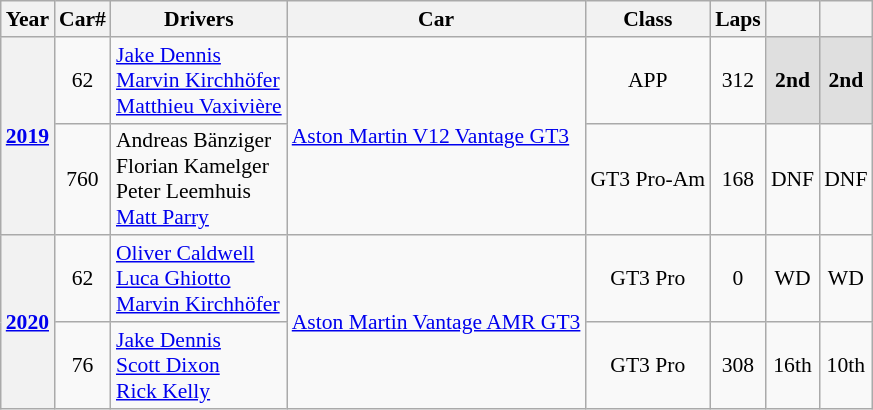<table class="wikitable" style="font-size:90%">
<tr>
<th>Year</th>
<th>Car#</th>
<th>Drivers</th>
<th>Car</th>
<th>Class</th>
<th>Laps</th>
<th></th>
<th></th>
</tr>
<tr style="text-align:center;">
<th rowspan=2><a href='#'>2019</a></th>
<td>62</td>
<td align="left"> <a href='#'>Jake Dennis</a><br> <a href='#'>Marvin Kirchhöfer</a><br> <a href='#'>Matthieu Vaxivière</a></td>
<td rowspan=2 align="left"><a href='#'>Aston Martin V12 Vantage GT3</a></td>
<td>APP</td>
<td>312</td>
<td style="background: #dfdfdf"><strong>2nd</strong></td>
<td style="background: #dfdfdf"><strong>2nd</strong></td>
</tr>
<tr>
<td align=center>760</td>
<td align="left"> Andreas Bänziger<br> Florian Kamelger<br> Peter Leemhuis<br> <a href='#'>Matt Parry</a></td>
<td align=center>GT3 Pro-Am</td>
<td align=center>168</td>
<td align=center>DNF</td>
<td align=center>DNF</td>
</tr>
<tr style="text-align:center;">
<th rowspan=2><a href='#'>2020</a></th>
<td>62</td>
<td align="left"> <a href='#'>Oliver Caldwell</a><br> <a href='#'>Luca Ghiotto</a><br> <a href='#'>Marvin Kirchhöfer</a></td>
<td rowspan=2 align="left"><a href='#'>Aston Martin Vantage AMR GT3</a></td>
<td>GT3 Pro</td>
<td>0</td>
<td>WD</td>
<td>WD</td>
</tr>
<tr>
<td align=center>76</td>
<td align="left"> <a href='#'>Jake Dennis</a><br> <a href='#'>Scott Dixon</a><br> <a href='#'>Rick Kelly</a></td>
<td align=center>GT3 Pro</td>
<td align=center>308</td>
<td align=center>16th</td>
<td align=center>10th</td>
</tr>
</table>
